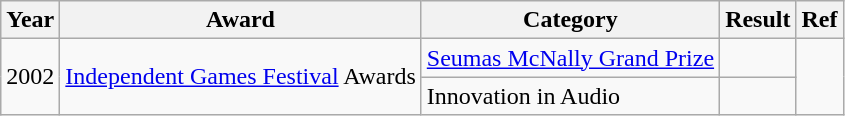<table class="wikitable sortable">
<tr>
<th>Year</th>
<th>Award</th>
<th>Category</th>
<th>Result</th>
<th>Ref</th>
</tr>
<tr>
<td style="text-align:center;" rowspan="2">2002</td>
<td rowspan="2"><a href='#'>Independent Games Festival</a> Awards</td>
<td><a href='#'>Seumas McNally Grand Prize</a></td>
<td></td>
<td rowspan="3" style="text-align:center;"></td>
</tr>
<tr>
<td>Innovation in Audio</td>
<td></td>
</tr>
</table>
